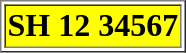<table border="1">
<tr size="45"  style="font-size:16pt; text-align:center; color:black;">
<td style="background:yellow; "><strong>SH 12 34567</strong></td>
</tr>
</table>
